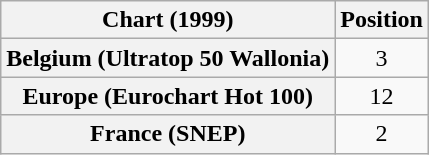<table class="wikitable sortable plainrowheaders" style="text-align:center">
<tr>
<th>Chart (1999)</th>
<th>Position</th>
</tr>
<tr>
<th scope="row">Belgium (Ultratop 50 Wallonia)</th>
<td>3</td>
</tr>
<tr>
<th scope="row">Europe (Eurochart Hot 100)</th>
<td>12</td>
</tr>
<tr>
<th scope="row">France (SNEP)</th>
<td>2</td>
</tr>
</table>
